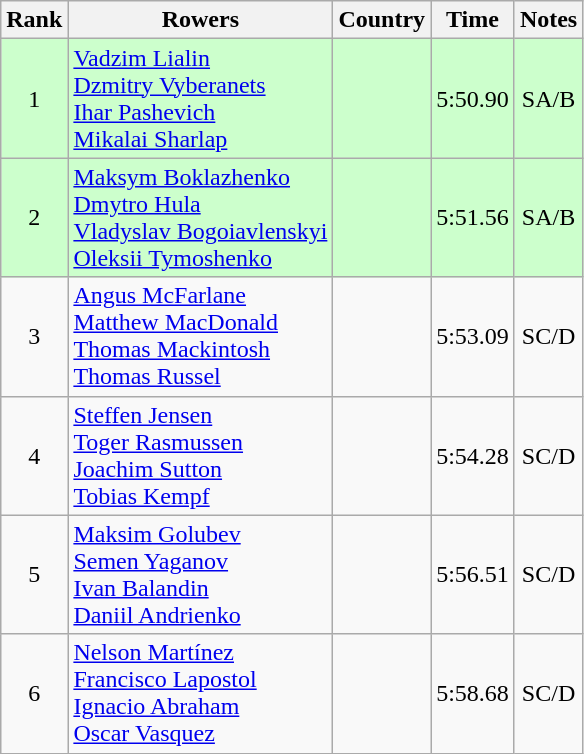<table class="wikitable" style="text-align:center">
<tr>
<th>Rank</th>
<th>Rowers</th>
<th>Country</th>
<th>Time</th>
<th>Notes</th>
</tr>
<tr bgcolor=ccffcc>
<td>1</td>
<td align="left"><a href='#'>Vadzim Lialin</a><br><a href='#'>Dzmitry Vyberanets</a><br><a href='#'>Ihar Pashevich</a><br><a href='#'>Mikalai Sharlap</a></td>
<td align="left"></td>
<td>5:50.90</td>
<td>SA/B</td>
</tr>
<tr bgcolor=ccffcc>
<td>2</td>
<td align="left"><a href='#'>Maksym Boklazhenko</a><br><a href='#'>Dmytro Hula</a><br><a href='#'>Vladyslav Bogoiavlenskyi</a><br><a href='#'>Oleksii Tymoshenko</a></td>
<td align="left"></td>
<td>5:51.56</td>
<td>SA/B</td>
</tr>
<tr>
<td>3</td>
<td align="left"><a href='#'>Angus McFarlane</a><br><a href='#'>Matthew MacDonald</a><br><a href='#'>Thomas Mackintosh</a><br><a href='#'>Thomas Russel</a></td>
<td align="left"></td>
<td>5:53.09</td>
<td>SC/D</td>
</tr>
<tr>
<td>4</td>
<td align="left"><a href='#'>Steffen Jensen</a><br><a href='#'>Toger Rasmussen</a><br><a href='#'>Joachim Sutton</a><br><a href='#'>Tobias Kempf</a></td>
<td align="left"></td>
<td>5:54.28</td>
<td>SC/D</td>
</tr>
<tr>
<td>5</td>
<td align="left"><a href='#'>Maksim Golubev</a><br><a href='#'>Semen Yaganov</a><br><a href='#'>Ivan Balandin</a><br><a href='#'>Daniil Andrienko</a></td>
<td align="left"></td>
<td>5:56.51</td>
<td>SC/D</td>
</tr>
<tr>
<td>6</td>
<td align="left"><a href='#'>Nelson Martínez</a><br><a href='#'>Francisco Lapostol</a><br><a href='#'>Ignacio Abraham</a><br><a href='#'>Oscar Vasquez</a></td>
<td align="left"></td>
<td>5:58.68</td>
<td>SC/D</td>
</tr>
</table>
